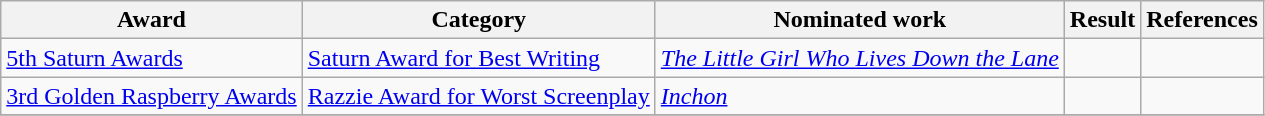<table class="wikitable sortable">
<tr>
<th>Award</th>
<th>Category</th>
<th>Nominated work</th>
<th>Result</th>
<th>References</th>
</tr>
<tr>
<td rowspan=1><a href='#'>5th Saturn Awards</a></td>
<td><a href='#'>Saturn Award for Best Writing</a></td>
<td><em><a href='#'>The Little Girl Who Lives Down the Lane</a></em></td>
<td></td>
<td></td>
</tr>
<tr>
<td rowspan=1><a href='#'>3rd Golden Raspberry Awards</a></td>
<td><a href='#'>Razzie Award for Worst Screenplay</a></td>
<td><em><a href='#'>Inchon</a></em></td>
<td></td>
<td></td>
</tr>
<tr>
</tr>
</table>
